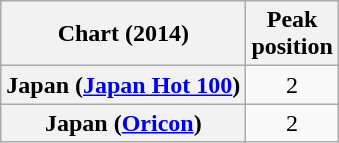<table class="wikitable sortable plainrowheaders" style="text-align:center;">
<tr>
<th scope="col">Chart (2014)</th>
<th scope="col">Peak<br>position</th>
</tr>
<tr>
<th scope="row">Japan (<a href='#'>Japan Hot 100</a>)</th>
<td>2</td>
</tr>
<tr>
<th scope="row">Japan (<a href='#'>Oricon</a>)</th>
<td>2</td>
</tr>
</table>
